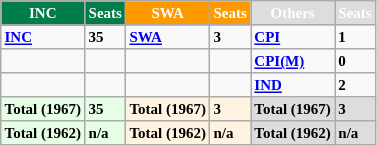<table class="wikitable" style="font-weight: bold; font-size: x-small; font-family: verdana">
<tr>
<th style="background-color:#007D48; color:white">INC</th>
<th style="background-color:#007D48; color:white">Seats</th>
<th style="background-color:#FF9900; color:white">SWA</th>
<th style="background-color:#FF9900; color:white">Seats</th>
<th style="background-color:#DDDDDD; color:white">Others</th>
<th style="background-color:#DDDDDD; color:white">Seats</th>
</tr>
<tr --->
<td><a href='#'>INC</a></td>
<td>35</td>
<td><a href='#'>SWA</a></td>
<td>3</td>
<td><a href='#'>CPI</a></td>
<td>1</td>
</tr>
<tr --->
<td></td>
<td></td>
<td></td>
<td></td>
<td><a href='#'>CPI(M)</a></td>
<td>0</td>
</tr>
<tr --->
<td></td>
<td></td>
<td></td>
<td></td>
<td><a href='#'>IND</a></td>
<td>2</td>
</tr>
<tr --->
<td bgcolor=#E6FFE6>Total (1967)</td>
<td bgcolor=#E6FFE6>35</td>
<td bgcolor=#FFF3E1>Total (1967)</td>
<td bgcolor=#FFF3E1>3</td>
<td bgcolor=#DDDDDD>Total (1967)</td>
<td bgcolor=#DDDDDD>3</td>
</tr>
<tr --->
<td bgcolor=#E6FFE6>Total (1962)</td>
<td bgcolor=#E6FFE6>n/a</td>
<td bgcolor=#FFF3E1>Total (1962)</td>
<td bgcolor=#FFF3E1>n/a</td>
<td bgcolor=#DDDDDD>Total (1962)</td>
<td bgcolor=#DDDDDD>n/a</td>
</tr>
</table>
